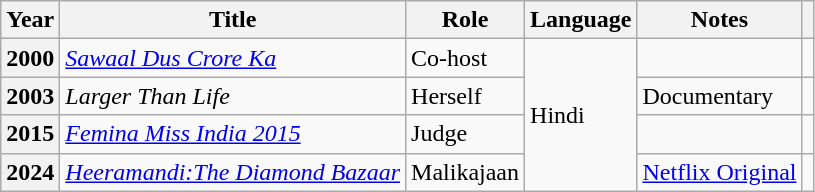<table class="wikitable plainrowheaders">
<tr>
<th scope="col">Year</th>
<th scope="col">Title</th>
<th scope="col">Role</th>
<th>Language</th>
<th scope="col">Notes</th>
<th scope="col"></th>
</tr>
<tr>
<th scope="row">2000</th>
<td><em><a href='#'>Sawaal Dus Crore Ka</a> </em></td>
<td>Co-host</td>
<td rowspan="4">Hindi</td>
<td></td>
<td style="text-align:center;"></td>
</tr>
<tr>
<th scope="row">2003</th>
<td><em>Larger Than Life</em></td>
<td>Herself</td>
<td>Documentary</td>
<td style="text-align:center;"></td>
</tr>
<tr>
<th scope="row">2015</th>
<td><em><a href='#'>Femina Miss India 2015</a></em></td>
<td>Judge</td>
<td></td>
<td style="text-align:center;"></td>
</tr>
<tr>
<th scope="row">2024</th>
<td><em><a href='#'>Heeramandi:The Diamond Bazaar</a></em></td>
<td>Malikajaan</td>
<td><a href='#'>Netflix Original</a></td>
<td style="text-align:center;"></td>
</tr>
</table>
